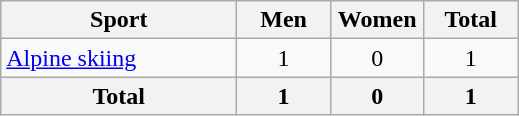<table class="wikitable sortable" style="text-align:center;">
<tr>
<th width=150>Sport</th>
<th width=55>Men</th>
<th width=55>Women</th>
<th width=55>Total</th>
</tr>
<tr>
<td align=left><a href='#'>Alpine skiing</a></td>
<td>1</td>
<td>0</td>
<td>1</td>
</tr>
<tr>
<th>Total</th>
<th>1</th>
<th>0</th>
<th>1</th>
</tr>
</table>
